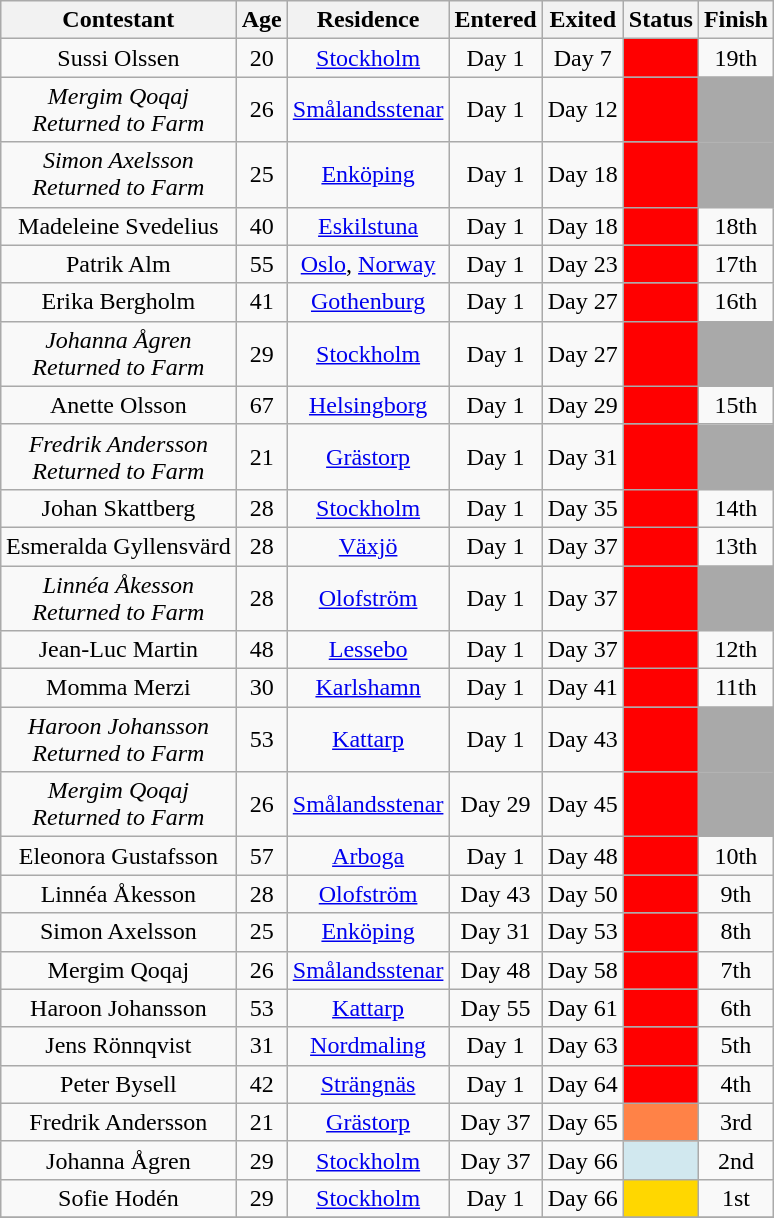<table class="wikitable sortable" style="margin:auto; text-align:center">
<tr>
<th>Contestant</th>
<th>Age</th>
<th>Residence</th>
<th>Entered</th>
<th>Exited</th>
<th>Status</th>
<th>Finish</th>
</tr>
<tr>
<td>Sussi Olssen</td>
<td>20</td>
<td><a href='#'>Stockholm</a></td>
<td>Day 1</td>
<td>Day 7</td>
<td style="background:#ff0000;"></td>
<td>19th</td>
</tr>
<tr>
<td><em>Mergim Qoqaj<br>Returned to Farm</em></td>
<td>26</td>
<td><a href='#'>Smålandsstenar</a></td>
<td>Day 1</td>
<td>Day 12</td>
<td style="background:#ff0000;"></td>
<td bgcolor="darkgrey"></td>
</tr>
<tr>
<td><em>Simon Axelsson<br>Returned to Farm</em></td>
<td>25</td>
<td><a href='#'>Enköping</a></td>
<td>Day 1</td>
<td>Day 18</td>
<td style="background:#ff0000;"></td>
<td bgcolor="darkgrey"></td>
</tr>
<tr>
<td>Madeleine Svedelius</td>
<td>40</td>
<td><a href='#'>Eskilstuna</a></td>
<td>Day 1</td>
<td>Day 18</td>
<td style="background:#ff0000;"></td>
<td>18th</td>
</tr>
<tr>
<td>Patrik Alm</td>
<td>55</td>
<td><a href='#'>Oslo</a>, <a href='#'>Norway</a></td>
<td>Day 1</td>
<td>Day 23</td>
<td style="background:#ff0000;"></td>
<td>17th</td>
</tr>
<tr>
<td>Erika Bergholm</td>
<td>41</td>
<td><a href='#'>Gothenburg</a></td>
<td>Day 1</td>
<td>Day 27</td>
<td style="background:#ff0000;"></td>
<td>16th</td>
</tr>
<tr>
<td><em>Johanna Ågren<br>Returned to Farm</em></td>
<td>29</td>
<td><a href='#'>Stockholm</a></td>
<td>Day 1</td>
<td>Day 27</td>
<td style="background:#ff0000;"></td>
<td bgcolor="darkgrey"></td>
</tr>
<tr>
<td>Anette Olsson</td>
<td>67</td>
<td><a href='#'>Helsingborg</a></td>
<td>Day 1</td>
<td>Day 29</td>
<td style="background:#ff0000;"></td>
<td>15th</td>
</tr>
<tr>
<td><em>Fredrik Andersson<br>Returned to Farm</em></td>
<td>21</td>
<td><a href='#'>Grästorp</a></td>
<td>Day 1</td>
<td>Day 31</td>
<td style="background:#ff0000;"></td>
<td bgcolor="darkgrey"></td>
</tr>
<tr>
<td>Johan Skattberg</td>
<td>28</td>
<td><a href='#'>Stockholm</a></td>
<td>Day 1</td>
<td>Day 35</td>
<td style="background:#ff0000;"></td>
<td>14th</td>
</tr>
<tr>
<td>Esmeralda Gyllensvärd</td>
<td>28</td>
<td><a href='#'>Växjö</a></td>
<td>Day 1</td>
<td>Day 37</td>
<td style="background:#ff0000;"></td>
<td>13th</td>
</tr>
<tr>
<td><em>Linnéa Åkesson<br>Returned to Farm</em></td>
<td>28</td>
<td><a href='#'>Olofström</a></td>
<td>Day 1</td>
<td>Day 37</td>
<td style="background:#ff0000;"></td>
<td bgcolor="darkgrey"></td>
</tr>
<tr>
<td>Jean-Luc Martin</td>
<td>48</td>
<td><a href='#'>Lessebo</a></td>
<td>Day 1</td>
<td>Day 37</td>
<td style="background:#ff0000;"></td>
<td>12th</td>
</tr>
<tr>
<td>Momma Merzi</td>
<td>30</td>
<td><a href='#'>Karlshamn</a></td>
<td>Day 1</td>
<td>Day 41</td>
<td style="background:#ff0000;"></td>
<td>11th</td>
</tr>
<tr>
<td><em>Haroon Johansson<br>Returned to Farm</em></td>
<td>53</td>
<td><a href='#'>Kattarp</a></td>
<td>Day 1</td>
<td>Day 43</td>
<td style="background:#ff0000;"></td>
<td bgcolor="darkgrey"></td>
</tr>
<tr>
<td><em>Mergim Qoqaj<br>Returned to Farm</em></td>
<td>26</td>
<td><a href='#'>Smålandsstenar</a></td>
<td>Day 29</td>
<td>Day 45</td>
<td style="background:#ff0000;"></td>
<td bgcolor="darkgrey"></td>
</tr>
<tr>
<td>Eleonora Gustafsson</td>
<td>57</td>
<td><a href='#'>Arboga</a></td>
<td>Day 1</td>
<td>Day 48</td>
<td style="background:#ff0000;"></td>
<td>10th</td>
</tr>
<tr>
<td>Linnéa Åkesson</td>
<td>28</td>
<td><a href='#'>Olofström</a></td>
<td>Day 43</td>
<td>Day 50</td>
<td style="background:#ff0000;"></td>
<td>9th</td>
</tr>
<tr>
<td>Simon Axelsson</td>
<td>25</td>
<td><a href='#'>Enköping</a></td>
<td>Day 31</td>
<td>Day 53</td>
<td style="background:#ff0000;"></td>
<td>8th</td>
</tr>
<tr>
<td>Mergim Qoqaj</td>
<td>26</td>
<td><a href='#'>Smålandsstenar</a></td>
<td>Day 48</td>
<td>Day 58</td>
<td style="background:#ff0000;"></td>
<td>7th</td>
</tr>
<tr>
<td>Haroon Johansson</td>
<td>53</td>
<td><a href='#'>Kattarp</a></td>
<td>Day 55</td>
<td>Day 61</td>
<td style="background:#ff0000;"></td>
<td>6th</td>
</tr>
<tr>
<td>Jens Rönnqvist</td>
<td>31</td>
<td><a href='#'>Nordmaling</a></td>
<td>Day 1</td>
<td>Day 63</td>
<td style="background:#ff0000;"></td>
<td>5th</td>
</tr>
<tr>
<td>Peter Bysell</td>
<td>42</td>
<td><a href='#'>Strängnäs</a></td>
<td>Day 1</td>
<td>Day 64</td>
<td style="background:#ff0000;"></td>
<td>4th</td>
</tr>
<tr>
<td>Fredrik Andersson</td>
<td>21</td>
<td><a href='#'>Grästorp</a></td>
<td>Day 37</td>
<td>Day 65</td>
<td style="background:#FF8247;"></td>
<td>3rd</td>
</tr>
<tr>
<td>Johanna Ågren</td>
<td>29</td>
<td><a href='#'>Stockholm</a></td>
<td>Day 37</td>
<td>Day 66</td>
<td style="background:#D1E8EF;"></td>
<td>2nd</td>
</tr>
<tr>
<td>Sofie Hodén</td>
<td>29</td>
<td><a href='#'>Stockholm</a></td>
<td>Day 1</td>
<td>Day 66</td>
<td style="background:gold;"></td>
<td>1st</td>
</tr>
<tr>
</tr>
</table>
